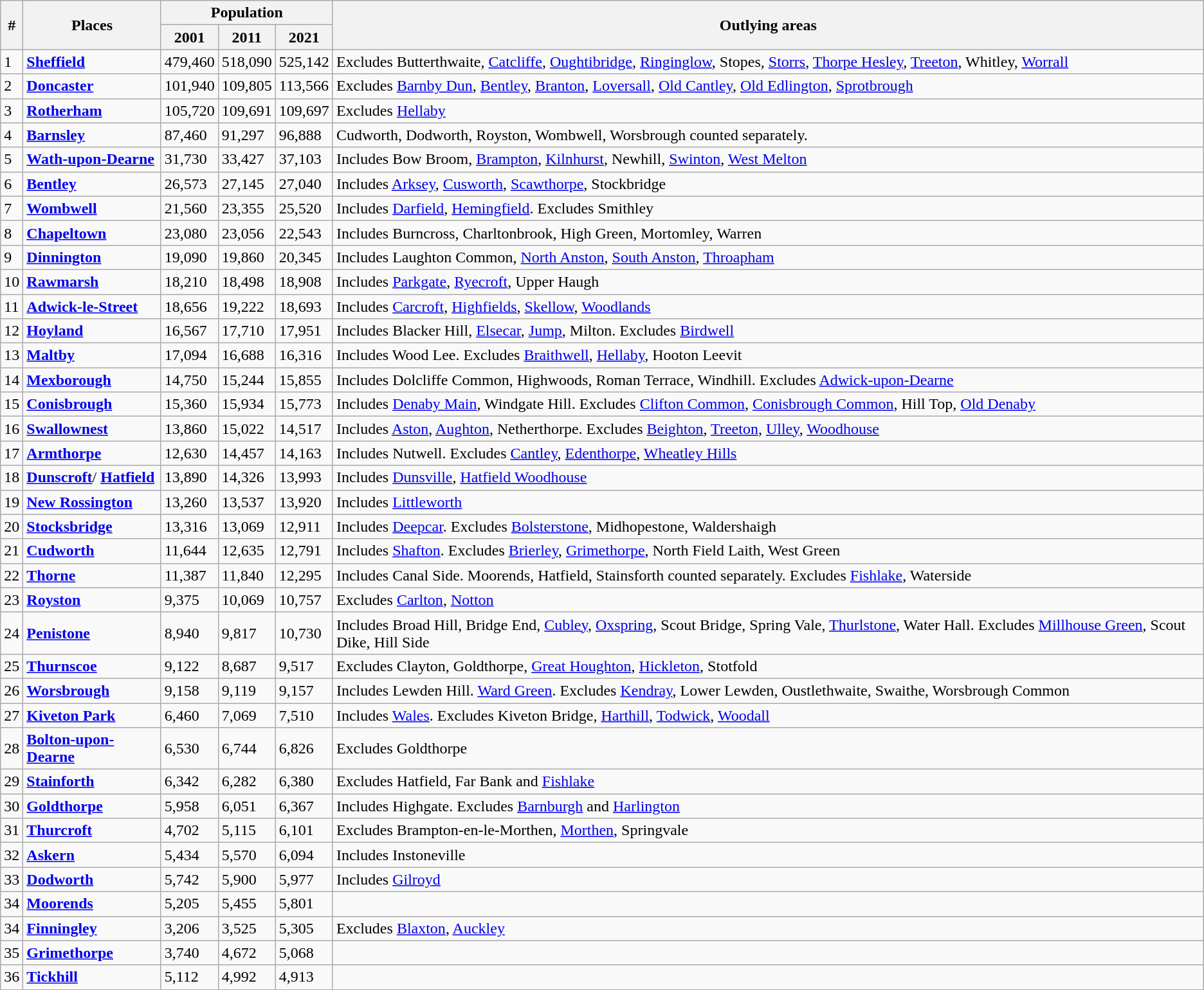<table class="wikitable sortable">
<tr>
<th rowspan=2>#</th>
<th rowspan=2>Places</th>
<th colspan=3>Population</th>
<th rowspan=2>Outlying areas</th>
</tr>
<tr>
<th>2001</th>
<th>2011</th>
<th>2021</th>
</tr>
<tr>
<td>1</td>
<td><strong><a href='#'>Sheffield</a></strong></td>
<td>479,460</td>
<td>518,090</td>
<td>525,142</td>
<td>Excludes Butterthwaite, <a href='#'>Catcliffe</a>, <a href='#'>Oughtibridge</a>, <a href='#'>Ringinglow</a>, Stopes, <a href='#'>Storrs</a>, <a href='#'>Thorpe Hesley</a>, <a href='#'>Treeton</a>, Whitley, <a href='#'>Worrall</a></td>
</tr>
<tr>
<td>2</td>
<td><strong><a href='#'>Doncaster</a></strong></td>
<td>101,940</td>
<td>109,805</td>
<td>113,566</td>
<td>Excludes <a href='#'>Barnby Dun</a>, <a href='#'>Bentley</a>, <a href='#'>Branton</a>, <a href='#'>Loversall</a>, <a href='#'>Old Cantley</a>, <a href='#'>Old Edlington</a>, <a href='#'>Sprotbrough</a></td>
</tr>
<tr>
<td>3</td>
<td><strong><a href='#'>Rotherham</a></strong></td>
<td>105,720</td>
<td>109,691</td>
<td>109,697</td>
<td>Excludes <a href='#'>Hellaby</a></td>
</tr>
<tr>
<td>4</td>
<td><strong><a href='#'>Barnsley</a></strong></td>
<td>87,460</td>
<td>91,297</td>
<td>96,888</td>
<td>Cudworth, Dodworth, Royston, Wombwell, Worsbrough counted separately.</td>
</tr>
<tr>
<td>5</td>
<td><strong><a href='#'>Wath-upon-Dearne</a></strong></td>
<td>31,730</td>
<td>33,427</td>
<td>37,103</td>
<td>Includes Bow Broom, <a href='#'>Brampton</a>, <a href='#'>Kilnhurst</a>, Newhill, <a href='#'>Swinton</a>, <a href='#'>West Melton</a></td>
</tr>
<tr>
<td>6</td>
<td><a href='#'><strong>Bentley</strong></a></td>
<td>26,573</td>
<td>27,145</td>
<td>27,040</td>
<td>Includes <a href='#'>Arksey</a>, <a href='#'>Cusworth</a>, <a href='#'>Scawthorpe</a>, Stockbridge</td>
</tr>
<tr>
<td>7</td>
<td><strong><a href='#'>Wombwell</a></strong></td>
<td>21,560</td>
<td>23,355</td>
<td>25,520</td>
<td>Includes <a href='#'>Darfield</a>, <a href='#'>Hemingfield</a>. Excludes Smithley</td>
</tr>
<tr>
<td>8</td>
<td><a href='#'><strong>Chapeltown</strong></a></td>
<td>23,080</td>
<td>23,056</td>
<td>22,543</td>
<td>Includes Burncross, Charltonbrook, High Green, Mortomley, Warren</td>
</tr>
<tr>
<td>9</td>
<td><a href='#'><strong>Dinnington</strong></a></td>
<td>19,090</td>
<td>19,860</td>
<td>20,345</td>
<td>Includes Laughton Common, <a href='#'>North Anston</a>, <a href='#'>South Anston</a>, <a href='#'>Throapham</a></td>
</tr>
<tr>
<td>10</td>
<td><strong><a href='#'>Rawmarsh</a></strong></td>
<td>18,210</td>
<td>18,498</td>
<td>18,908</td>
<td>Includes <a href='#'>Parkgate</a>, <a href='#'>Ryecroft</a>, Upper Haugh</td>
</tr>
<tr>
<td>11</td>
<td><a href='#'><strong>Adwick-le-Street</strong></a></td>
<td>18,656</td>
<td>19,222</td>
<td>18,693</td>
<td>Includes <a href='#'>Carcroft</a>, <a href='#'>Highfields</a>, <a href='#'>Skellow</a>, <a href='#'>Woodlands</a></td>
</tr>
<tr>
<td>12</td>
<td><strong><a href='#'>Hoyland</a></strong></td>
<td>16,567</td>
<td>17,710</td>
<td>17,951</td>
<td>Includes Blacker Hill, <a href='#'>Elsecar</a>, <a href='#'>Jump</a>, Milton. Excludes <a href='#'>Birdwell</a></td>
</tr>
<tr>
<td>13</td>
<td><a href='#'><strong>Maltby</strong></a></td>
<td>17,094</td>
<td>16,688</td>
<td>16,316</td>
<td>Includes Wood Lee. Excludes <a href='#'>Braithwell</a>, <a href='#'>Hellaby</a>, Hooton Leevit</td>
</tr>
<tr>
<td>14</td>
<td><strong><a href='#'>Mexborough</a></strong></td>
<td>14,750</td>
<td>15,244</td>
<td>15,855</td>
<td>Includes Dolcliffe Common, Highwoods, Roman Terrace, Windhill. Excludes <a href='#'>Adwick-upon-Dearne</a></td>
</tr>
<tr>
<td>15</td>
<td><strong><a href='#'>Conisbrough</a></strong></td>
<td>15,360</td>
<td>15,934</td>
<td>15,773</td>
<td>Includes <a href='#'>Denaby Main</a>, Windgate Hill. Excludes <a href='#'>Clifton Common</a>, <a href='#'>Conisbrough Common</a>, Hill Top, <a href='#'>Old Denaby</a></td>
</tr>
<tr>
<td>16</td>
<td><strong><a href='#'>Swallownest</a></strong></td>
<td>13,860</td>
<td>15,022</td>
<td>14,517</td>
<td>Includes <a href='#'>Aston</a>, <a href='#'>Aughton</a>, Netherthorpe. Excludes <a href='#'>Beighton</a>, <a href='#'>Treeton</a>, <a href='#'>Ulley</a>, <a href='#'>Woodhouse</a></td>
</tr>
<tr>
<td>17</td>
<td><strong><a href='#'>Armthorpe</a></strong></td>
<td>12,630</td>
<td>14,457</td>
<td>14,163</td>
<td>Includes Nutwell. Excludes <a href='#'>Cantley</a>, <a href='#'>Edenthorpe</a>, <a href='#'>Wheatley Hills</a></td>
</tr>
<tr>
<td>18</td>
<td><strong><a href='#'>Dunscroft</a></strong>/ <a href='#'><strong>Hatfield</strong></a></td>
<td>13,890</td>
<td>14,326</td>
<td>13,993</td>
<td>Includes <a href='#'>Dunsville</a>, <a href='#'>Hatfield Woodhouse</a></td>
</tr>
<tr>
<td>19</td>
<td><a href='#'><strong>New Rossington</strong></a></td>
<td>13,260</td>
<td>13,537</td>
<td>13,920</td>
<td>Includes <a href='#'>Littleworth</a></td>
</tr>
<tr>
<td>20</td>
<td><strong><a href='#'>Stocksbridge</a></strong></td>
<td>13,316</td>
<td>13,069</td>
<td>12,911</td>
<td>Includes <a href='#'>Deepcar</a>. Excludes <a href='#'>Bolsterstone</a>, Midhopestone, Waldershaigh</td>
</tr>
<tr>
<td>21</td>
<td><a href='#'><strong>Cudworth</strong></a></td>
<td>11,644</td>
<td>12,635</td>
<td>12,791</td>
<td>Includes <a href='#'>Shafton</a>. Excludes <a href='#'>Brierley</a>, <a href='#'>Grimethorpe</a>, North Field Laith, West Green</td>
</tr>
<tr>
<td>22</td>
<td><a href='#'><strong>Thorne</strong></a></td>
<td>11,387</td>
<td>11,840</td>
<td>12,295</td>
<td>Includes Canal Side. Moorends, Hatfield, Stainsforth counted separately. Excludes <a href='#'>Fishlake</a>, Waterside</td>
</tr>
<tr>
<td>23</td>
<td><a href='#'><strong>Royston</strong></a></td>
<td>9,375</td>
<td>10,069</td>
<td>10,757</td>
<td>Excludes <a href='#'>Carlton</a>, <a href='#'>Notton</a></td>
</tr>
<tr>
<td>24</td>
<td><strong><a href='#'>Penistone</a></strong></td>
<td>8,940</td>
<td>9,817</td>
<td>10,730</td>
<td>Includes Broad Hill, Bridge End, <a href='#'>Cubley</a>, <a href='#'>Oxspring</a>, Scout Bridge, Spring Vale, <a href='#'>Thurlstone</a>, Water Hall. Excludes <a href='#'>Millhouse Green</a>, Scout Dike, Hill Side</td>
</tr>
<tr>
<td>25</td>
<td><strong><a href='#'>Thurnscoe</a></strong></td>
<td>9,122</td>
<td>8,687</td>
<td>9,517</td>
<td>Excludes Clayton, Goldthorpe, <a href='#'>Great Houghton</a>, <a href='#'>Hickleton</a>, Stotfold</td>
</tr>
<tr>
<td>26</td>
<td><strong><a href='#'>Worsbrough</a></strong></td>
<td>9,158</td>
<td>9,119</td>
<td>9,157</td>
<td>Includes Lewden Hill. <a href='#'>Ward Green</a>. Excludes <a href='#'>Kendray</a>, Lower Lewden, Oustlethwaite, Swaithe, Worsbrough Common</td>
</tr>
<tr>
<td>27</td>
<td><strong><a href='#'>Kiveton Park</a></strong></td>
<td>6,460</td>
<td>7,069</td>
<td>7,510</td>
<td>Includes <a href='#'>Wales</a>. Excludes Kiveton Bridge, <a href='#'>Harthill</a>, <a href='#'>Todwick</a>, <a href='#'>Woodall</a></td>
</tr>
<tr>
<td>28</td>
<td><strong><a href='#'>Bolton-upon-Dearne</a></strong></td>
<td>6,530</td>
<td>6,744</td>
<td>6,826</td>
<td>Excludes Goldthorpe</td>
</tr>
<tr>
<td>29</td>
<td><a href='#'><strong>Stainforth</strong></a></td>
<td>6,342</td>
<td>6,282</td>
<td>6,380</td>
<td>Excludes Hatfield, Far Bank and <a href='#'>Fishlake</a></td>
</tr>
<tr>
<td>30</td>
<td><strong><a href='#'>Goldthorpe</a></strong></td>
<td>5,958</td>
<td>6,051</td>
<td>6,367</td>
<td>Includes Highgate. Excludes <a href='#'>Barnburgh</a> and <a href='#'>Harlington</a></td>
</tr>
<tr>
<td>31</td>
<td><strong><a href='#'>Thurcroft</a></strong></td>
<td>4,702</td>
<td>5,115</td>
<td>6,101</td>
<td>Excludes Brampton-en-le-Morthen, <a href='#'>Morthen</a>, Springvale</td>
</tr>
<tr>
<td>32</td>
<td><strong><a href='#'>Askern</a></strong></td>
<td>5,434</td>
<td>5,570</td>
<td>6,094</td>
<td>Includes Instoneville</td>
</tr>
<tr>
<td>33</td>
<td><strong><a href='#'>Dodworth</a></strong></td>
<td>5,742</td>
<td>5,900</td>
<td>5,977</td>
<td>Includes <a href='#'>Gilroyd</a></td>
</tr>
<tr>
<td>34</td>
<td><strong><a href='#'>Moorends</a></strong></td>
<td>5,205</td>
<td>5,455</td>
<td>5,801</td>
<td></td>
</tr>
<tr>
<td>34</td>
<td><strong><a href='#'>Finningley</a></strong></td>
<td>3,206</td>
<td>3,525</td>
<td>5,305</td>
<td>Excludes <a href='#'>Blaxton</a>, <a href='#'>Auckley</a></td>
</tr>
<tr>
<td>35</td>
<td><strong><a href='#'>Grimethorpe</a></strong></td>
<td>3,740</td>
<td>4,672</td>
<td>5,068</td>
<td></td>
</tr>
<tr>
<td>36</td>
<td><strong><a href='#'>Tickhill</a></strong></td>
<td>5,112</td>
<td>4,992</td>
<td>4,913</td>
<td></td>
</tr>
</table>
